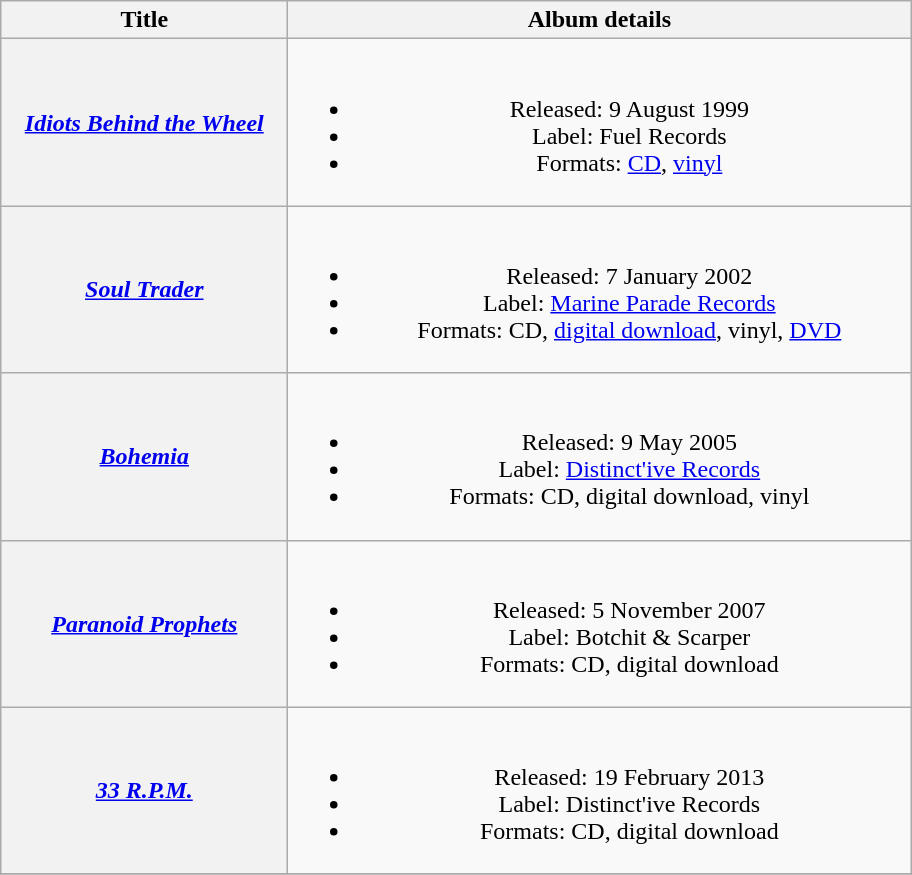<table class="wikitable plainrowheaders" style="text-align:center;">
<tr>
<th scope="col" rowspan="1" style="width:11.5em;">Title</th>
<th scope="col" rowspan="1" style="width:25.5em;">Album details</th>
</tr>
<tr>
<th scope="row"><em><a href='#'>Idiots Behind the Wheel</a></em></th>
<td><br><ul><li>Released: 9 August 1999</li><li>Label: Fuel Records</li><li>Formats: <a href='#'>CD</a>, <a href='#'>vinyl</a></li></ul></td>
</tr>
<tr>
<th scope="row"><em><a href='#'>Soul Trader</a></em></th>
<td><br><ul><li>Released: 7 January 2002</li><li>Label: <a href='#'>Marine Parade Records</a></li><li>Formats: CD, <a href='#'>digital download</a>, vinyl, <a href='#'>DVD</a></li></ul></td>
</tr>
<tr>
<th scope="row"><em><a href='#'>Bohemia</a></em></th>
<td><br><ul><li>Released: 9 May 2005</li><li>Label: <a href='#'>Distinct'ive Records</a></li><li>Formats: CD, digital download, vinyl</li></ul></td>
</tr>
<tr>
<th scope="row"><em><a href='#'>Paranoid Prophets</a></em></th>
<td><br><ul><li>Released: 5 November 2007</li><li>Label: Botchit & Scarper</li><li>Formats: CD, digital download</li></ul></td>
</tr>
<tr>
<th scope="row"><em><a href='#'>33 R.P.M.</a></em></th>
<td><br><ul><li>Released: 19 February 2013</li><li>Label: Distinct'ive Records</li><li>Formats: CD, digital download</li></ul></td>
</tr>
<tr>
</tr>
<tr>
</tr>
</table>
